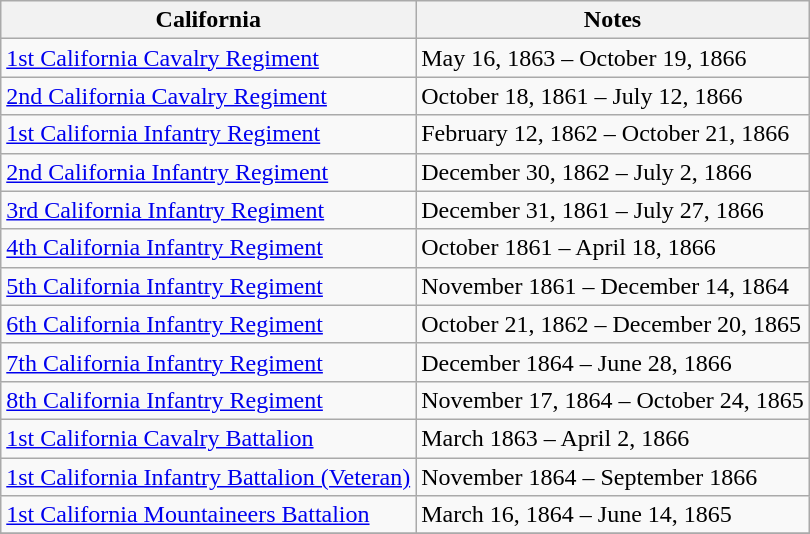<table class="wikitable">
<tr>
<th>California</th>
<th>Notes</th>
</tr>
<tr>
<td><a href='#'>1st California Cavalry Regiment</a></td>
<td>May 16, 1863 – October 19, 1866</td>
</tr>
<tr>
<td><a href='#'>2nd California Cavalry Regiment</a></td>
<td>October 18, 1861 – July 12, 1866</td>
</tr>
<tr>
<td><a href='#'>1st California Infantry Regiment</a></td>
<td>February 12, 1862 – October 21, 1866</td>
</tr>
<tr>
<td><a href='#'>2nd California Infantry Regiment</a></td>
<td>December 30, 1862 – July 2, 1866</td>
</tr>
<tr>
<td><a href='#'>3rd California Infantry Regiment</a></td>
<td>December 31, 1861 – July 27, 1866</td>
</tr>
<tr>
<td><a href='#'>4th California Infantry Regiment</a></td>
<td>October 1861 – April 18, 1866</td>
</tr>
<tr>
<td><a href='#'>5th California Infantry Regiment</a></td>
<td>November 1861 – December 14, 1864</td>
</tr>
<tr>
<td><a href='#'>6th California Infantry Regiment</a></td>
<td>October 21, 1862 – December 20, 1865</td>
</tr>
<tr>
<td><a href='#'>7th California Infantry Regiment</a></td>
<td>December 1864 – June 28, 1866</td>
</tr>
<tr>
<td><a href='#'>8th California Infantry Regiment</a></td>
<td>November 17, 1864 – October 24, 1865</td>
</tr>
<tr>
<td><a href='#'>1st California Cavalry Battalion</a></td>
<td>March 1863 – April 2, 1866</td>
</tr>
<tr>
<td><a href='#'>1st California Infantry Battalion (Veteran)</a></td>
<td>November 1864 – September 1866</td>
</tr>
<tr>
<td><a href='#'>1st California Mountaineers Battalion</a></td>
<td>March 16, 1864 – June 14, 1865</td>
</tr>
<tr>
</tr>
</table>
